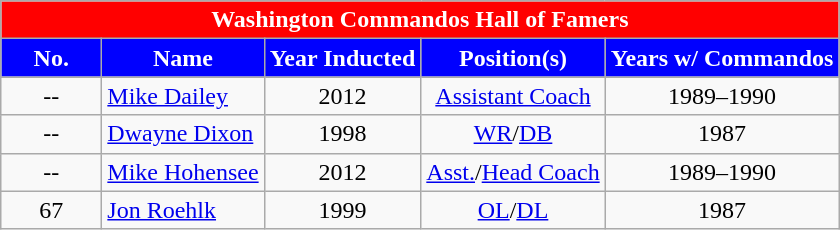<table class="wikitable sortable">
<tr>
<td colspan="5" style= "background: red; color: white" align="center"><strong>Washington Commandos Hall of Famers</strong></td>
</tr>
<tr>
<th width=60px style="background: blue; color: white">No.</th>
<th style="background: blue; color: white">Name</th>
<th style="background: blue; color: white">Year Inducted</th>
<th style="background: blue; color: white">Position(s)</th>
<th style="background: blue; color: white">Years w/ Commandos</th>
</tr>
<tr>
<td style="text-align:center;">--</td>
<td><a href='#'>Mike Dailey</a></td>
<td style="text-align:center;">2012</td>
<td style="text-align:center;"><a href='#'>Assistant Coach</a></td>
<td style="text-align:center;">1989–1990</td>
</tr>
<tr>
<td style="text-align:center;">--</td>
<td><a href='#'>Dwayne Dixon</a></td>
<td style="text-align:center;">1998</td>
<td style="text-align:center;"><a href='#'>WR</a>/<a href='#'>DB</a></td>
<td style="text-align:center;">1987</td>
</tr>
<tr>
<td style="text-align:center;">--</td>
<td><a href='#'>Mike Hohensee</a></td>
<td style="text-align:center;">2012</td>
<td style="text-align:center;"><a href='#'>Asst.</a>/<a href='#'>Head Coach</a></td>
<td style="text-align:center;">1989–1990</td>
</tr>
<tr>
<td style="text-align:center;">67</td>
<td><a href='#'>Jon Roehlk</a></td>
<td style="text-align:center;">1999</td>
<td style="text-align:center;"><a href='#'>OL</a>/<a href='#'>DL</a></td>
<td style="text-align:center;">1987</td>
</tr>
</table>
